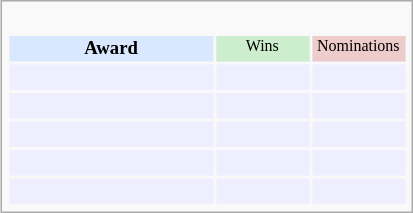<table class="infobox" style="width: 22em; text-align: left; font-size: 78%; vertical-align: middle;">
<tr>
<td colspan="3" style="text-align:center;"> <br> </td>
</tr>
<tr style="background:#d9e8ff; text-align:center;">
<th style="vertical-align: middle;">Award</th>
<td style="background:#cec; font-size:8pt; width:60px;">Wins</td>
<td style="background:#ecc; font-size:8pt; width:60px;">Nominations</td>
</tr>
<tr style="background:#eef;">
<td style="text-align:center;"><br></td>
<td></td>
<td></td>
</tr>
<tr style="background:#eef;">
<td style="text-align:center;"><br></td>
<td></td>
<td></td>
</tr>
<tr style="background:#eef;">
<td style="text-align:center;"><br></td>
<td></td>
<td></td>
</tr>
<tr style="background:#eef;">
<td style="text-align:center;"><br></td>
<td></td>
<td></td>
</tr>
<tr style="background:#eef;">
<td style="text-align:center;"><br></td>
<td></td>
<td></td>
</tr>
</table>
